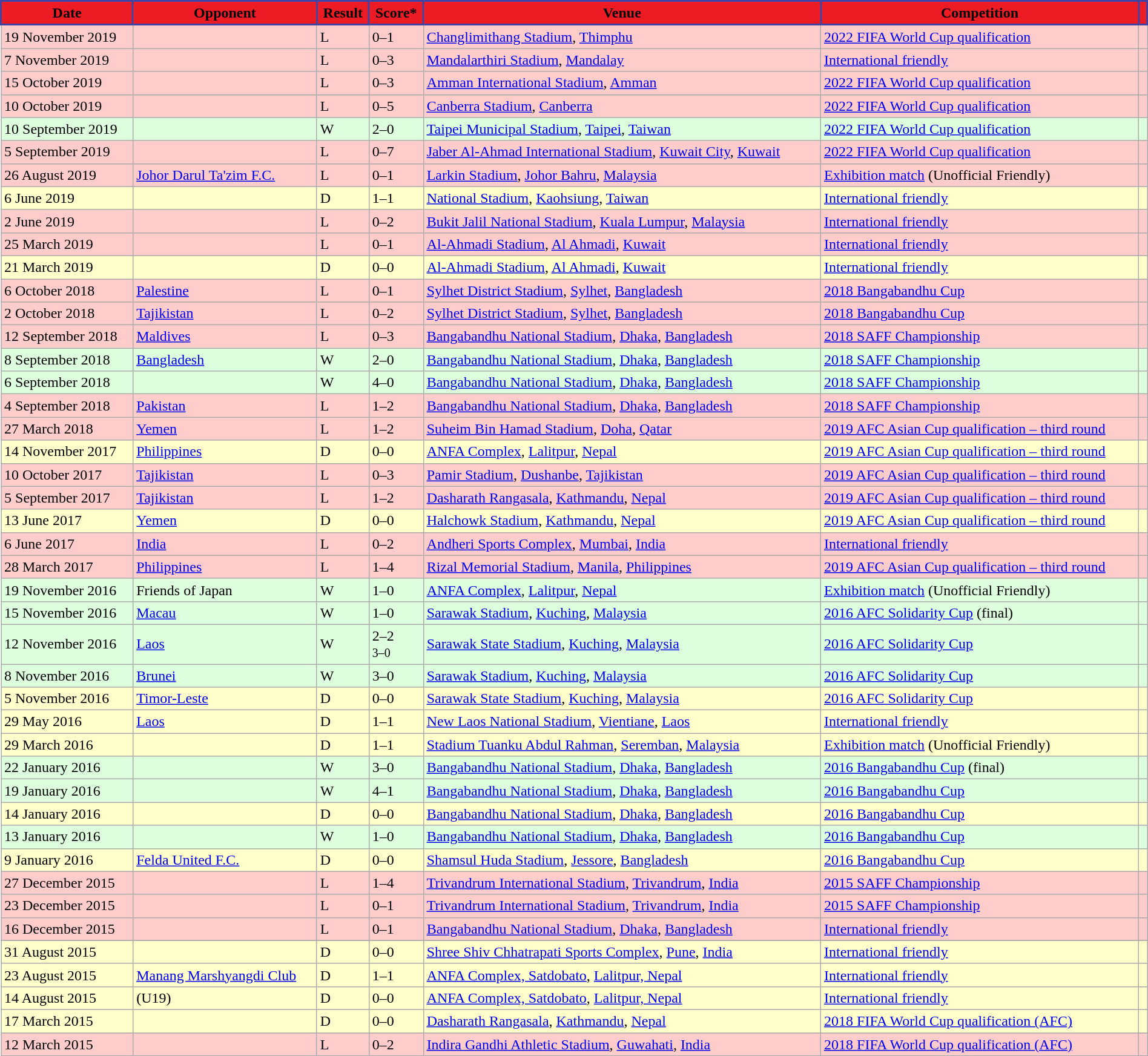<table width=100% class="wikitable">
<tr>
<th style="background:#ED1C24;border: 2px solid #3F43A4;"><span>Date</span></th>
<th style="background:#ED1C24;border: 2px solid #3F43A4;"><span>Opponent</span></th>
<th style="background:#ED1C24;border: 2px solid #3F43A4;"><span>Result</span></th>
<th style="background:#ED1C24;border: 2px solid #3F43A4;"><span>Score*</span></th>
<th style="background:#ED1C24;border: 2px solid #3F43A4;"><span>Venue</span></th>
<th style="background:#ED1C24;border: 2px solid #3F43A4;"><span>Competition</span></th>
<th style="background:#ED1C24;border: 2px solid #3F43A4;"><span></span></th>
</tr>
<tr style="background:#fcc;">
<td>19 November 2019</td>
<td></td>
<td>L</td>
<td>0–1</td>
<td> <a href='#'>Changlimithang Stadium</a>, <a href='#'>Thimphu</a></td>
<td><a href='#'>2022 FIFA World Cup qualification</a></td>
<td></td>
</tr>
<tr style="background:#fcc;">
<td>7 November 2019</td>
<td></td>
<td>L</td>
<td>0–3</td>
<td> <a href='#'>Mandalarthiri Stadium</a>, <a href='#'>Mandalay</a></td>
<td><a href='#'>International friendly</a></td>
<td></td>
</tr>
<tr style="background:#fcc;">
<td>15 October 2019</td>
<td></td>
<td>L</td>
<td>0–3</td>
<td> <a href='#'>Amman International Stadium</a>, <a href='#'>Amman</a></td>
<td><a href='#'>2022 FIFA World Cup qualification</a></td>
<td></td>
</tr>
<tr style="background:#fcc;">
<td>10 October 2019</td>
<td></td>
<td>L</td>
<td>0–5</td>
<td> <a href='#'>Canberra Stadium</a>, <a href='#'>Canberra</a></td>
<td><a href='#'>2022 FIFA World Cup qualification</a></td>
<td></td>
</tr>
<tr style="background:#dfd;">
<td>10 September 2019</td>
<td></td>
<td>W</td>
<td>2–0</td>
<td> <a href='#'>Taipei Municipal Stadium</a>, <a href='#'>Taipei</a>, <a href='#'>Taiwan</a></td>
<td><a href='#'>2022 FIFA World Cup qualification</a></td>
<td></td>
</tr>
<tr style="background:#fcc;">
<td>5 September 2019</td>
<td></td>
<td>L</td>
<td>0–7</td>
<td> <a href='#'>Jaber Al-Ahmad International Stadium</a>, <a href='#'>Kuwait City</a>, <a href='#'>Kuwait</a></td>
<td><a href='#'>2022 FIFA World Cup qualification</a></td>
<td></td>
</tr>
<tr style="background:#fcc;">
<td>26 August 2019</td>
<td> <a href='#'>Johor Darul Ta'zim F.C.</a></td>
<td>L</td>
<td>0–1</td>
<td> <a href='#'>Larkin Stadium</a>, <a href='#'>Johor Bahru</a>, <a href='#'>Malaysia</a></td>
<td><a href='#'>Exhibition match</a> (Unofficial Friendly)</td>
<td></td>
</tr>
<tr style="background:#FFFFCC;">
<td>6 June 2019</td>
<td></td>
<td>D</td>
<td>1–1</td>
<td> <a href='#'>National Stadium</a>, <a href='#'>Kaohsiung</a>, <a href='#'>Taiwan</a></td>
<td><a href='#'>International friendly</a></td>
<td></td>
</tr>
<tr style="background:#fcc;">
<td>2 June 2019</td>
<td></td>
<td>L</td>
<td>0–2</td>
<td> <a href='#'>Bukit Jalil National Stadium</a>, <a href='#'>Kuala Lumpur</a>, <a href='#'>Malaysia</a></td>
<td><a href='#'>International friendly</a></td>
<td></td>
</tr>
<tr style="background:#fcc;">
<td>25 March 2019</td>
<td></td>
<td>L</td>
<td>0–1</td>
<td> <a href='#'>Al-Ahmadi Stadium</a>, <a href='#'>Al Ahmadi</a>, <a href='#'>Kuwait</a></td>
<td><a href='#'>International friendly</a></td>
<td></td>
</tr>
<tr style="background:#FFFFCC;">
<td>21 March 2019</td>
<td></td>
<td>D</td>
<td>0–0</td>
<td> <a href='#'>Al-Ahmadi Stadium</a>, <a href='#'>Al Ahmadi</a>, <a href='#'>Kuwait</a></td>
<td><a href='#'>International friendly</a></td>
<td></td>
</tr>
<tr style="background:#fcc;">
<td>6 October 2018</td>
<td> <a href='#'>Palestine</a></td>
<td>L</td>
<td>0–1</td>
<td> <a href='#'>Sylhet District Stadium</a>, <a href='#'>Sylhet</a>, <a href='#'>Bangladesh</a></td>
<td><a href='#'>2018 Bangabandhu Cup</a></td>
<td></td>
</tr>
<tr style="background:#fcc;">
<td>2 October 2018</td>
<td> <a href='#'>Tajikistan</a></td>
<td>L</td>
<td>0–2</td>
<td> <a href='#'>Sylhet District Stadium</a>, <a href='#'>Sylhet</a>, <a href='#'>Bangladesh</a></td>
<td><a href='#'>2018 Bangabandhu Cup</a></td>
<td></td>
</tr>
<tr style="background:#fcc;">
<td>12 September 2018</td>
<td> <a href='#'>Maldives</a></td>
<td>L</td>
<td>0–3</td>
<td> <a href='#'>Bangabandhu National Stadium</a>, <a href='#'>Dhaka</a>, <a href='#'>Bangladesh</a></td>
<td><a href='#'>2018 SAFF Championship</a></td>
<td></td>
</tr>
<tr style="background:#dfd;">
<td>8 September 2018</td>
<td> <a href='#'>Bangladesh</a></td>
<td>W</td>
<td>2–0</td>
<td> <a href='#'>Bangabandhu National Stadium</a>, <a href='#'>Dhaka</a>, <a href='#'>Bangladesh</a></td>
<td><a href='#'>2018 SAFF Championship</a></td>
<td></td>
</tr>
<tr style="background:#dfd;">
<td>6 September 2018</td>
<td></td>
<td>W</td>
<td>4–0</td>
<td> <a href='#'>Bangabandhu National Stadium</a>, <a href='#'>Dhaka</a>, <a href='#'>Bangladesh</a></td>
<td><a href='#'>2018 SAFF Championship</a></td>
<td></td>
</tr>
<tr style="background:#fcc;">
<td>4 September 2018</td>
<td> <a href='#'>Pakistan</a></td>
<td>L</td>
<td>1–2</td>
<td> <a href='#'>Bangabandhu National Stadium</a>, <a href='#'>Dhaka</a>, <a href='#'>Bangladesh</a></td>
<td><a href='#'>2018 SAFF Championship</a></td>
<td></td>
</tr>
<tr style="background:#fcc;">
<td>27 March 2018</td>
<td> <a href='#'>Yemen</a></td>
<td>L</td>
<td>1–2</td>
<td> <a href='#'>Suheim Bin Hamad Stadium</a>, <a href='#'>Doha</a>, <a href='#'>Qatar</a></td>
<td><a href='#'>2019 AFC Asian Cup qualification – third round</a></td>
<td></td>
</tr>
<tr style="background:#FFFFCC;">
<td>14 November 2017</td>
<td> <a href='#'>Philippines</a></td>
<td>D</td>
<td>0–0</td>
<td> <a href='#'>ANFA Complex</a>, <a href='#'>Lalitpur</a>, <a href='#'>Nepal</a></td>
<td><a href='#'>2019 AFC Asian Cup qualification – third round</a></td>
<td></td>
</tr>
<tr style="background:#fcc;">
<td>10 October 2017</td>
<td> <a href='#'>Tajikistan</a></td>
<td>L</td>
<td>0–3</td>
<td> <a href='#'>Pamir Stadium</a>, <a href='#'>Dushanbe</a>, <a href='#'>Tajikistan</a></td>
<td><a href='#'>2019 AFC Asian Cup qualification – third round</a></td>
<td></td>
</tr>
<tr style="background:#fcc;">
<td>5 September 2017</td>
<td> <a href='#'>Tajikistan</a></td>
<td>L</td>
<td>1–2</td>
<td> <a href='#'>Dasharath Rangasala</a>, <a href='#'>Kathmandu</a>, <a href='#'>Nepal</a></td>
<td><a href='#'>2019 AFC Asian Cup qualification – third round</a></td>
<td></td>
</tr>
<tr style="background:#FFFFCC;">
<td>13 June 2017</td>
<td> <a href='#'>Yemen</a></td>
<td>D</td>
<td>0–0</td>
<td> <a href='#'>Halchowk Stadium</a>, <a href='#'>Kathmandu</a>, <a href='#'>Nepal</a></td>
<td><a href='#'>2019 AFC Asian Cup qualification – third round</a></td>
<td></td>
</tr>
<tr style="background:#fcc;">
<td>6 June 2017</td>
<td> <a href='#'>India</a></td>
<td>L</td>
<td>0–2</td>
<td> <a href='#'>Andheri Sports Complex</a>, <a href='#'>Mumbai</a>, <a href='#'>India</a></td>
<td><a href='#'>International friendly</a></td>
<td></td>
</tr>
<tr style="background:#fcc;">
<td>28 March 2017</td>
<td> <a href='#'>Philippines</a></td>
<td>L</td>
<td>1–4</td>
<td> <a href='#'>Rizal Memorial Stadium</a>, <a href='#'>Manila</a>, <a href='#'>Philippines</a></td>
<td><a href='#'>2019 AFC Asian Cup qualification – third round</a></td>
<td></td>
</tr>
<tr style="background:#dfd;">
<td>19 November 2016</td>
<td> Friends of Japan</td>
<td>W</td>
<td>1–0</td>
<td> <a href='#'>ANFA Complex</a>, <a href='#'>Lalitpur</a>, <a href='#'>Nepal</a></td>
<td><a href='#'>Exhibition match</a> (Unofficial Friendly)</td>
<td></td>
</tr>
<tr style="background:#dfd;">
<td>15 November 2016</td>
<td> <a href='#'>Macau</a></td>
<td>W</td>
<td>1–0</td>
<td> <a href='#'>Sarawak Stadium</a>, <a href='#'>Kuching</a>, <a href='#'>Malaysia</a></td>
<td><a href='#'>2016 AFC Solidarity Cup</a> (final)</td>
<td></td>
</tr>
<tr style="background:#dfd;">
<td>12 November 2016</td>
<td> <a href='#'>Laos</a></td>
<td>W</td>
<td>2–2 <br><small>3–0 </small></td>
<td> <a href='#'>Sarawak State Stadium</a>, <a href='#'>Kuching</a>, <a href='#'>Malaysia</a></td>
<td><a href='#'>2016 AFC Solidarity Cup</a></td>
<td></td>
</tr>
<tr style="background:#dfd;">
<td>8 November 2016</td>
<td> <a href='#'>Brunei</a></td>
<td>W</td>
<td>3–0</td>
<td> <a href='#'>Sarawak Stadium</a>, <a href='#'>Kuching</a>, <a href='#'>Malaysia</a></td>
<td><a href='#'>2016 AFC Solidarity Cup</a></td>
<td></td>
</tr>
<tr style="background:#FFFFCC;">
<td>5 November 2016</td>
<td> <a href='#'>Timor-Leste</a></td>
<td>D</td>
<td>0–0</td>
<td> <a href='#'>Sarawak State Stadium</a>, <a href='#'>Kuching</a>, <a href='#'>Malaysia</a></td>
<td><a href='#'>2016 AFC Solidarity Cup</a></td>
<td></td>
</tr>
<tr style="background:#FFFFCC;">
<td>29 May 2016</td>
<td> <a href='#'>Laos</a></td>
<td>D</td>
<td>1–1</td>
<td> <a href='#'>New Laos National Stadium</a>, <a href='#'>Vientiane</a>, <a href='#'>Laos</a></td>
<td><a href='#'>International friendly</a></td>
<td></td>
</tr>
<tr style="background:#FFFFCC;">
<td>29 March 2016</td>
<td></td>
<td>D</td>
<td>1–1</td>
<td> <a href='#'>Stadium Tuanku Abdul Rahman</a>, <a href='#'>Seremban</a>, <a href='#'>Malaysia</a></td>
<td><a href='#'>Exhibition match</a> (Unofficial Friendly)</td>
<td></td>
</tr>
<tr style="background:#dfd;">
<td>22 January 2016</td>
<td></td>
<td>W</td>
<td>3–0</td>
<td> <a href='#'>Bangabandhu National Stadium</a>, <a href='#'>Dhaka</a>, <a href='#'>Bangladesh</a></td>
<td><a href='#'>2016 Bangabandhu Cup</a> (final)</td>
<td></td>
</tr>
<tr style="background:#dfd;">
<td>19 January 2016</td>
<td></td>
<td>W</td>
<td>4–1</td>
<td> <a href='#'>Bangabandhu National Stadium</a>, <a href='#'>Dhaka</a>, <a href='#'>Bangladesh</a></td>
<td><a href='#'>2016 Bangabandhu Cup</a></td>
<td></td>
</tr>
<tr style="background:#FFFFCC;">
<td>14 January 2016</td>
<td></td>
<td>D</td>
<td>0–0</td>
<td> <a href='#'>Bangabandhu National Stadium</a>, <a href='#'>Dhaka</a>, <a href='#'>Bangladesh</a></td>
<td><a href='#'>2016 Bangabandhu Cup</a></td>
<td></td>
</tr>
<tr style="background:#dfd;">
<td>13 January 2016</td>
<td></td>
<td>W</td>
<td>1–0</td>
<td> <a href='#'>Bangabandhu National Stadium</a>, <a href='#'>Dhaka</a>, <a href='#'>Bangladesh</a></td>
<td><a href='#'>2016 Bangabandhu Cup</a></td>
<td></td>
</tr>
<tr style="background:#FFFFCC;">
<td>9 January 2016</td>
<td> <a href='#'>Felda United F.C.</a></td>
<td>D</td>
<td>0–0</td>
<td> <a href='#'>Shamsul Huda Stadium</a>, <a href='#'>Jessore</a>, <a href='#'>Bangladesh</a></td>
<td><a href='#'>2016 Bangabandhu Cup</a></td>
<td></td>
</tr>
<tr style="background:#fcc">
<td>27 December 2015</td>
<td></td>
<td>L</td>
<td>1–4</td>
<td> <a href='#'>Trivandrum International Stadium</a>, <a href='#'>Trivandrum</a>, <a href='#'>India</a></td>
<td><a href='#'>2015 SAFF Championship</a></td>
<td></td>
</tr>
<tr style="background:#fcc;">
<td>23 December 2015</td>
<td></td>
<td>L</td>
<td>0–1</td>
<td> <a href='#'>Trivandrum International Stadium</a>, <a href='#'>Trivandrum</a>, <a href='#'>India</a></td>
<td><a href='#'>2015 SAFF Championship</a></td>
<td></td>
</tr>
<tr style="background:#fcc;">
<td>16 December 2015</td>
<td></td>
<td>L</td>
<td>0–1</td>
<td> <a href='#'>Bangabandhu National Stadium</a>, <a href='#'>Dhaka</a>, <a href='#'>Bangladesh</a></td>
<td><a href='#'>International friendly</a></td>
<td></td>
</tr>
<tr>
</tr>
<tr style="background:#FFFFCC;">
<td>31 August 2015</td>
<td></td>
<td>D</td>
<td>0–0</td>
<td> <a href='#'>Shree Shiv Chhatrapati Sports Complex</a>, <a href='#'>Pune</a>, <a href='#'>India</a></td>
<td><a href='#'>International friendly</a></td>
<td></td>
</tr>
<tr style="background:#FFFFCC;">
<td>23 August 2015</td>
<td> <a href='#'>Manang Marshyangdi Club</a></td>
<td>D</td>
<td>1–1</td>
<td> <a href='#'>ANFA Complex, Satdobato</a>, <a href='#'>Lalitpur, Nepal</a></td>
<td><a href='#'>International friendly</a></td>
<td></td>
</tr>
<tr style="background:#FFFFCC;">
<td>14 August 2015</td>
<td> (U19)</td>
<td>D</td>
<td>0–0</td>
<td> <a href='#'>ANFA Complex, Satdobato</a>, <a href='#'>Lalitpur, Nepal</a></td>
<td><a href='#'>International friendly</a></td>
<td></td>
</tr>
<tr style="background:#FFFFCC;">
<td>17 March 2015</td>
<td></td>
<td>D</td>
<td>0–0</td>
<td> <a href='#'>Dasharath Rangasala</a>, <a href='#'>Kathmandu</a>, <a href='#'>Nepal</a></td>
<td><a href='#'>2018 FIFA World Cup qualification (AFC)</a></td>
<td></td>
</tr>
<tr style="background:#fcc;">
<td>12 March 2015</td>
<td></td>
<td>L</td>
<td>0–2</td>
<td> <a href='#'>Indira Gandhi Athletic Stadium</a>, <a href='#'>Guwahati</a>, <a href='#'>India</a></td>
<td><a href='#'>2018 FIFA World Cup qualification (AFC)</a></td>
<td></td>
</tr>
</table>
